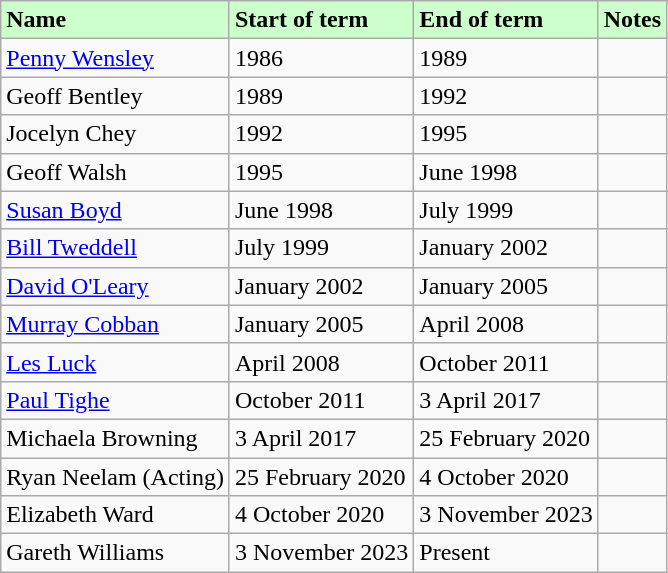<table border="1" class="wikitable">
<tr style="background-color:#cfc;">
<td><strong>Name</strong></td>
<td><strong>Start of term</strong></td>
<td><strong>End of term</strong></td>
<td><strong>Notes</strong></td>
</tr>
<tr>
<td><a href='#'>Penny Wensley</a></td>
<td>1986</td>
<td>1989</td>
<td></td>
</tr>
<tr>
<td>Geoff Bentley</td>
<td>1989</td>
<td>1992</td>
<td></td>
</tr>
<tr>
<td>Jocelyn Chey</td>
<td>1992</td>
<td>1995</td>
<td></td>
</tr>
<tr>
<td>Geoff Walsh</td>
<td>1995</td>
<td>June 1998</td>
<td></td>
</tr>
<tr>
<td><a href='#'>Susan Boyd</a></td>
<td>June 1998</td>
<td>July 1999</td>
<td></td>
</tr>
<tr>
<td><a href='#'>Bill Tweddell</a></td>
<td>July 1999</td>
<td>January 2002</td>
<td></td>
</tr>
<tr>
<td><a href='#'>David O'Leary</a></td>
<td>January 2002</td>
<td>January 2005</td>
<td></td>
</tr>
<tr>
<td><a href='#'>Murray Cobban</a></td>
<td>January 2005</td>
<td>April 2008</td>
<td></td>
</tr>
<tr>
<td><a href='#'>Les Luck</a></td>
<td>April 2008</td>
<td>October 2011</td>
<td></td>
</tr>
<tr>
<td><a href='#'>Paul Tighe</a></td>
<td>October 2011</td>
<td>3 April 2017</td>
<td></td>
</tr>
<tr>
<td>Michaela Browning</td>
<td>3 April 2017</td>
<td>25 February 2020</td>
<td></td>
</tr>
<tr>
<td>Ryan Neelam (Acting)</td>
<td>25 February 2020</td>
<td>4 October 2020</td>
<td></td>
</tr>
<tr>
<td>Elizabeth Ward</td>
<td>4 October 2020</td>
<td>3 November 2023</td>
<td></td>
</tr>
<tr>
<td>Gareth Williams</td>
<td>3 November 2023</td>
<td>Present</td>
<td></td>
</tr>
</table>
